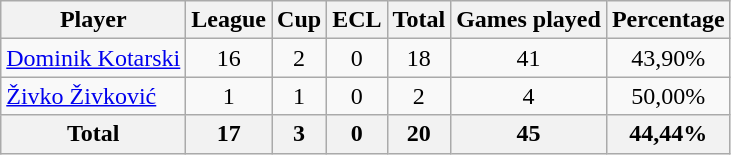<table class="wikitable" style="text-align: center;">
<tr>
<th>Player</th>
<th>League</th>
<th>Cup</th>
<th>ECL</th>
<th>Total</th>
<th>Games played</th>
<th>Percentage</th>
</tr>
<tr>
<td align=left> <a href='#'>Dominik Kotarski</a></td>
<td>16</td>
<td>2</td>
<td>0</td>
<td>18</td>
<td>41</td>
<td>43,90%</td>
</tr>
<tr>
<td align=left> <a href='#'>Živko Živković</a></td>
<td>1</td>
<td>1</td>
<td>0</td>
<td>2</td>
<td>4</td>
<td>50,00%</td>
</tr>
<tr>
<th>Total</th>
<th>17</th>
<th>3</th>
<th>0</th>
<th>20</th>
<th>45</th>
<th>44,44%</th>
</tr>
</table>
